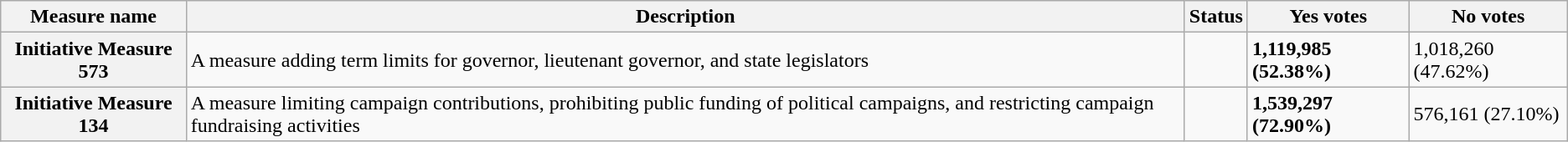<table class="wikitable sortable plainrowheaders">
<tr>
<th scope=col>Measure name</th>
<th scope=col class=unsortable>Description</th>
<th scope=col>Status</th>
<th scope=col>Yes votes</th>
<th scope=col>No votes</th>
</tr>
<tr>
<th scope=row>Initiative Measure 573</th>
<td>A measure adding term limits for governor, lieutenant governor, and state legislators</td>
<td></td>
<td><strong>1,119,985 (52.38%)</strong></td>
<td>1,018,260 (47.62%)</td>
</tr>
<tr>
<th scope=row>Initiative Measure 134</th>
<td>A measure limiting campaign contributions, prohibiting public funding of political campaigns, and restricting campaign fundraising activities</td>
<td></td>
<td><strong>1,539,297 (72.90%)</strong></td>
<td>576,161 (27.10%)</td>
</tr>
</table>
